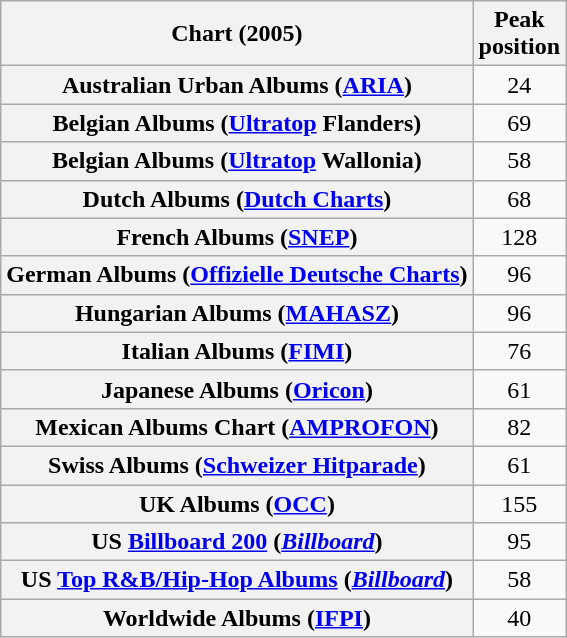<table class="wikitable sortable plainrowheaders" style="text-align:center;">
<tr>
<th scope="col">Chart (2005)</th>
<th scope="col">Peak<br>position</th>
</tr>
<tr>
<th scope="row">Australian Urban Albums (<a href='#'>ARIA</a>)</th>
<td align="center">24</td>
</tr>
<tr>
<th scope="row">Belgian Albums (<a href='#'>Ultratop</a> Flanders)</th>
<td align="center">69</td>
</tr>
<tr>
<th scope="row">Belgian Albums (<a href='#'>Ultratop</a> Wallonia)</th>
<td align="center">58</td>
</tr>
<tr>
<th scope="row">Dutch Albums (<a href='#'>Dutch Charts</a>)</th>
<td align="center">68</td>
</tr>
<tr>
<th scope="row">French Albums (<a href='#'>SNEP</a>)</th>
<td align="center">128</td>
</tr>
<tr>
<th scope="row">German Albums (<a href='#'>Offizielle Deutsche Charts</a>)</th>
<td align="center">96</td>
</tr>
<tr>
<th scope="row">Hungarian Albums (<a href='#'>MAHASZ</a>)</th>
<td align="center">96</td>
</tr>
<tr>
<th scope="row">Italian Albums (<a href='#'>FIMI</a>)</th>
<td align="center">76</td>
</tr>
<tr>
<th scope="row">Japanese Albums (<a href='#'>Oricon</a>)</th>
<td align="center">61</td>
</tr>
<tr>
<th scope="row">Mexican Albums Chart (<a href='#'>AMPROFON</a>)</th>
<td align="center">82</td>
</tr>
<tr>
<th scope="row">Swiss Albums (<a href='#'>Schweizer Hitparade</a>)</th>
<td align="center">61</td>
</tr>
<tr>
<th scope="row">UK Albums (<a href='#'>OCC</a>)</th>
<td align="center">155</td>
</tr>
<tr>
<th scope="row">US <a href='#'>Billboard 200</a> (<a href='#'><em>Billboard</em></a>)</th>
<td align="center">95</td>
</tr>
<tr>
<th scope="row">US <a href='#'>Top R&B/Hip-Hop Albums</a> (<a href='#'><em>Billboard</em></a>)</th>
<td align="center">58</td>
</tr>
<tr>
<th scope="row">Worldwide Albums (<a href='#'>IFPI</a>)</th>
<td align="center">40</td>
</tr>
</table>
